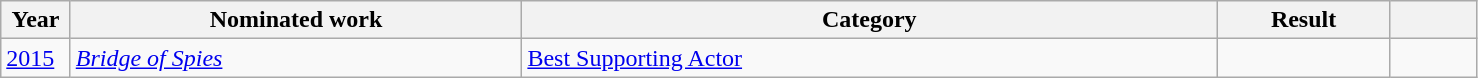<table class=wikitable>
<tr>
<th width=4%>Year</th>
<th width=26%>Nominated work</th>
<th width=40%>Category</th>
<th width=10%>Result</th>
<th width=5%></th>
</tr>
<tr>
<td><a href='#'>2015</a></td>
<td><em><a href='#'>Bridge of Spies</a></em></td>
<td><a href='#'>Best Supporting Actor</a></td>
<td></td>
<td style="text-align:center;"></td>
</tr>
</table>
